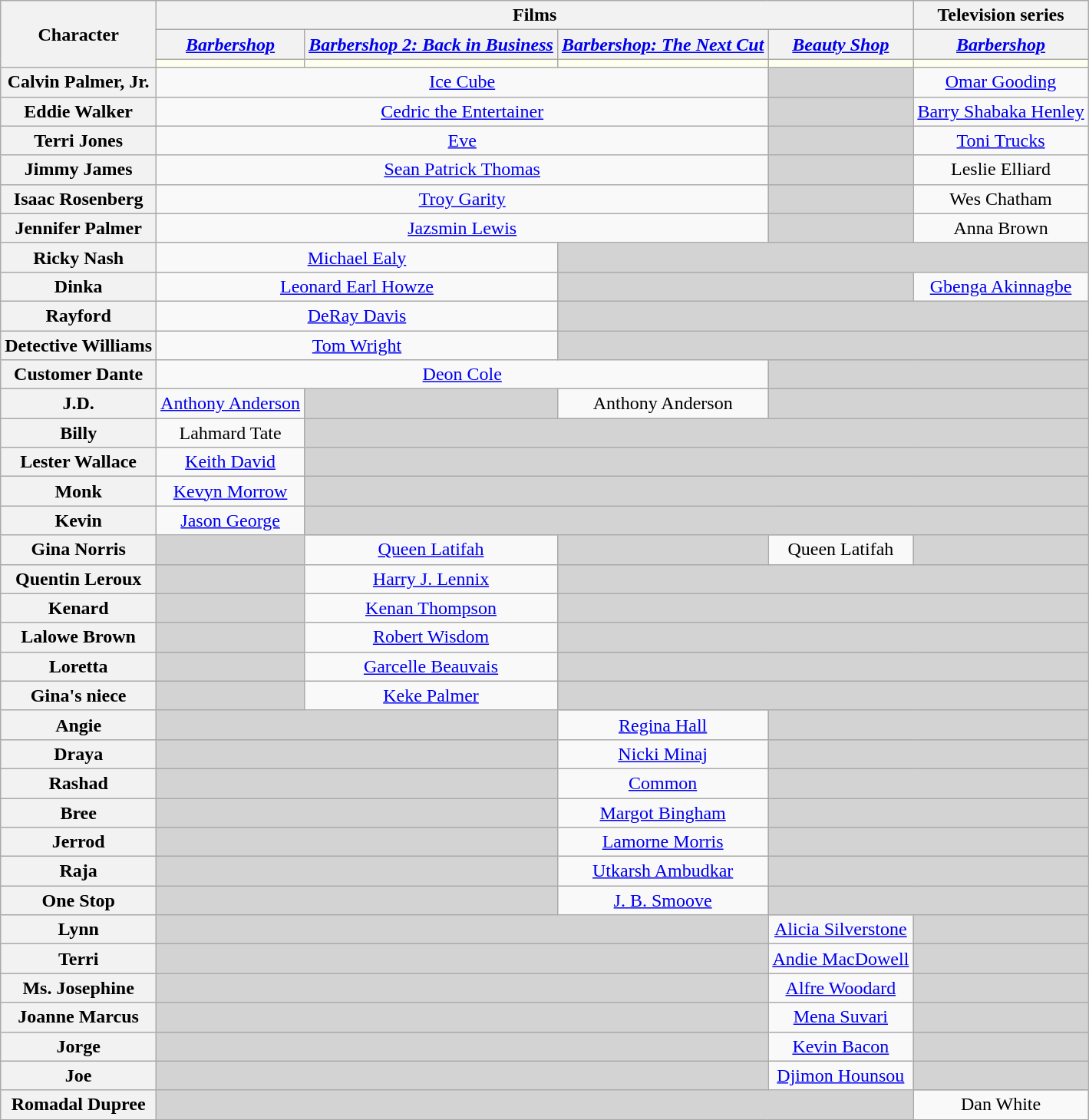<table class="wikitable"  style="text-align:center">
<tr>
<th rowspan="3">Character</th>
<th colspan="4">Films</th>
<th>Television series</th>
</tr>
<tr>
<th><em><a href='#'>Barbershop</a></em></th>
<th><em><a href='#'>Barbershop 2: Back in Business</a></em></th>
<th><em><a href='#'>Barbershop: The Next Cut</a></em></th>
<th><em><a href='#'>Beauty Shop</a></em></th>
<th><em><a href='#'>Barbershop</a></em></th>
</tr>
<tr>
<td style="background:ivory;"></td>
<td style="background:ivory;"></td>
<td style="background:ivory;"></td>
<td style="background:ivory;"></td>
<th colspan="2" style="background:ivory;"></th>
</tr>
<tr>
<th>Calvin Palmer, Jr.</th>
<td colspan="3"><a href='#'>Ice Cube</a></td>
<td style="background:lightgrey;"></td>
<td><a href='#'>Omar Gooding</a></td>
</tr>
<tr>
<th>Eddie Walker</th>
<td colspan="3"><a href='#'>Cedric the Entertainer</a></td>
<td style="background:lightgrey;"></td>
<td><a href='#'>Barry Shabaka Henley</a></td>
</tr>
<tr>
<th>Terri Jones</th>
<td colspan="3"><a href='#'>Eve</a></td>
<td style="background:lightgrey;"></td>
<td><a href='#'>Toni Trucks</a></td>
</tr>
<tr>
<th>Jimmy James</th>
<td colspan="3"><a href='#'>Sean Patrick Thomas</a></td>
<td style="background:lightgrey;"></td>
<td>Leslie Elliard</td>
</tr>
<tr>
<th>Isaac Rosenberg</th>
<td colspan="3"><a href='#'>Troy Garity</a></td>
<td style="background:lightgrey;"></td>
<td>Wes Chatham</td>
</tr>
<tr>
<th>Jennifer Palmer</th>
<td colspan="3"><a href='#'>Jazsmin Lewis</a></td>
<td style="background:lightgrey;"></td>
<td>Anna Brown</td>
</tr>
<tr>
<th>Ricky Nash</th>
<td colspan="2"><a href='#'>Michael Ealy</a></td>
<td colspan="3" style="background:lightgrey;"></td>
</tr>
<tr>
<th>Dinka</th>
<td colspan="2"><a href='#'>Leonard Earl Howze</a></td>
<td colspan="2" style="background:lightgrey;"></td>
<td><a href='#'>Gbenga Akinnagbe</a></td>
</tr>
<tr>
<th>Rayford</th>
<td colspan="2"><a href='#'>DeRay Davis</a></td>
<td colspan="3" style="background:lightgrey;"></td>
</tr>
<tr>
<th>Detective Williams</th>
<td colspan="2"><a href='#'>Tom Wright</a></td>
<td colspan="3" style="background:lightgrey;"></td>
</tr>
<tr>
<th>Customer Dante</th>
<td colspan="3"><a href='#'>Deon Cole</a></td>
<td colspan="2" style="background:lightgrey;"></td>
</tr>
<tr>
<th>J.D.</th>
<td><a href='#'>Anthony Anderson</a></td>
<td style="background:lightgrey;"></td>
<td>Anthony Anderson</td>
<td colspan="2" style="background:lightgrey;"></td>
</tr>
<tr>
<th>Billy</th>
<td>Lahmard Tate</td>
<td colspan="4" style="background:lightgrey;"></td>
</tr>
<tr>
<th>Lester Wallace</th>
<td><a href='#'>Keith David</a></td>
<td colspan="4" style="background:lightgrey;"></td>
</tr>
<tr>
<th>Monk</th>
<td><a href='#'>Kevyn Morrow</a></td>
<td colspan="4" style="background:lightgrey;"></td>
</tr>
<tr>
<th>Kevin</th>
<td><a href='#'>Jason George</a></td>
<td colspan="4" style="background:lightgrey;"></td>
</tr>
<tr>
<th>Gina Norris</th>
<td style="background:lightgrey;"></td>
<td><a href='#'>Queen Latifah</a></td>
<td style="background:lightgrey;"></td>
<td>Queen Latifah</td>
<td style="background:lightgrey;"></td>
</tr>
<tr>
<th>Quentin Leroux</th>
<td style="background:lightgrey;"></td>
<td><a href='#'>Harry J. Lennix</a></td>
<td colspan="3" style="background:lightgrey;"></td>
</tr>
<tr>
<th>Kenard</th>
<td style="background:lightgrey;"></td>
<td><a href='#'>Kenan Thompson</a></td>
<td colspan="3" style="background:lightgrey;"></td>
</tr>
<tr>
<th>Lalowe Brown</th>
<td style="background:lightgrey;"></td>
<td><a href='#'>Robert Wisdom</a></td>
<td colspan="3" style="background:lightgrey;"></td>
</tr>
<tr>
<th>Loretta</th>
<td style="background:lightgrey;"></td>
<td><a href='#'>Garcelle Beauvais</a></td>
<td colspan="3" style="background:lightgrey;"></td>
</tr>
<tr>
<th>Gina's niece</th>
<td style="background:lightgrey;"></td>
<td><a href='#'>Keke Palmer</a></td>
<td colspan="3" style="background:lightgrey;"></td>
</tr>
<tr>
<th>Angie</th>
<td colspan="2" style="background:lightgrey;"></td>
<td><a href='#'>Regina Hall</a></td>
<td colspan="2" style="background:lightgrey;"></td>
</tr>
<tr>
<th>Draya</th>
<td colspan="2" style="background:lightgrey;"></td>
<td><a href='#'>Nicki Minaj</a></td>
<td colspan="2" style="background:lightgrey;"></td>
</tr>
<tr>
<th>Rashad</th>
<td colspan="2" style="background:lightgrey;"></td>
<td><a href='#'>Common</a></td>
<td colspan="2" style="background:lightgrey;"></td>
</tr>
<tr>
<th>Bree</th>
<td colspan="2" style="background:lightgrey;"></td>
<td><a href='#'>Margot Bingham</a></td>
<td colspan="2" style="background:lightgrey;"></td>
</tr>
<tr>
<th>Jerrod</th>
<td colspan="2" style="background:lightgrey;"></td>
<td><a href='#'>Lamorne Morris</a></td>
<td colspan="2" style="background:lightgrey;"></td>
</tr>
<tr>
<th>Raja</th>
<td colspan="2" style="background:lightgrey;"></td>
<td><a href='#'>Utkarsh Ambudkar</a></td>
<td colspan="2" style="background:lightgrey;"></td>
</tr>
<tr>
<th>One Stop</th>
<td colspan="2" style="background:lightgrey;"></td>
<td><a href='#'>J. B. Smoove</a></td>
<td colspan="2" style="background:lightgrey;"></td>
</tr>
<tr>
<th>Lynn</th>
<td colspan="3" style="background:lightgrey;"></td>
<td><a href='#'>Alicia Silverstone</a></td>
<td style="background:lightgrey;"></td>
</tr>
<tr>
<th>Terri</th>
<td colspan="3" style="background:lightgrey;"></td>
<td><a href='#'>Andie MacDowell</a></td>
<td style="background:lightgrey;"></td>
</tr>
<tr>
<th>Ms. Josephine</th>
<td colspan="3" style="background:lightgrey;"></td>
<td><a href='#'>Alfre Woodard</a></td>
<td style="background:lightgrey;"></td>
</tr>
<tr>
<th>Joanne Marcus</th>
<td colspan="3" style="background:lightgrey;"></td>
<td><a href='#'>Mena Suvari</a></td>
<td style="background:lightgrey;"></td>
</tr>
<tr>
<th>Jorge</th>
<td colspan="3" style="background:lightgrey;"></td>
<td><a href='#'>Kevin Bacon</a></td>
<td style="background:lightgrey;"></td>
</tr>
<tr>
<th>Joe</th>
<td colspan="3" style="background:lightgrey;"></td>
<td><a href='#'>Djimon Hounsou</a></td>
<td style="background:lightgrey;"></td>
</tr>
<tr>
<th>Romadal Dupree</th>
<td colspan="4" style="background:lightgrey;"></td>
<td>Dan White</td>
</tr>
</table>
